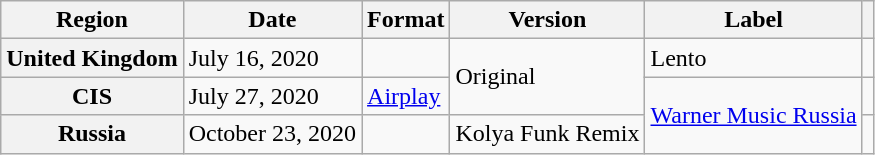<table class="wikitable plainrowheaders">
<tr>
<th scope="col">Region</th>
<th scope="col">Date</th>
<th scope="col">Format</th>
<th scope="col">Version</th>
<th scope="col">Label</th>
<th scope="col"></th>
</tr>
<tr>
<th scope="row">United Kingdom</th>
<td>July 16, 2020</td>
<td></td>
<td rowspan="2">Original</td>
<td>Lento</td>
<td align="center"></td>
</tr>
<tr>
<th scope="row">CIS</th>
<td>July 27, 2020</td>
<td><a href='#'>Airplay</a></td>
<td rowspan="2"><a href='#'>Warner Music Russia</a></td>
<td align="center"></td>
</tr>
<tr>
<th scope="row">Russia</th>
<td>October 23, 2020</td>
<td></td>
<td>Kolya Funk Remix</td>
<td align="center"></td>
</tr>
</table>
